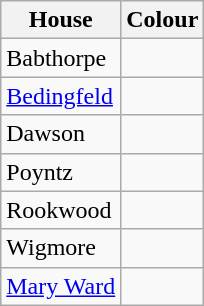<table class="wikitable">
<tr>
<th>House</th>
<th>Colour</th>
</tr>
<tr>
<td>Babthorpe</td>
<td></td>
</tr>
<tr>
<td><a href='#'>Bedingfeld</a></td>
<td></td>
</tr>
<tr>
<td>Dawson</td>
<td></td>
</tr>
<tr>
<td>Poyntz</td>
<td></td>
</tr>
<tr>
<td>Rookwood</td>
<td></td>
</tr>
<tr>
<td>Wigmore</td>
<td></td>
</tr>
<tr>
<td><a href='#'>Mary Ward</a></td>
<td></td>
</tr>
</table>
